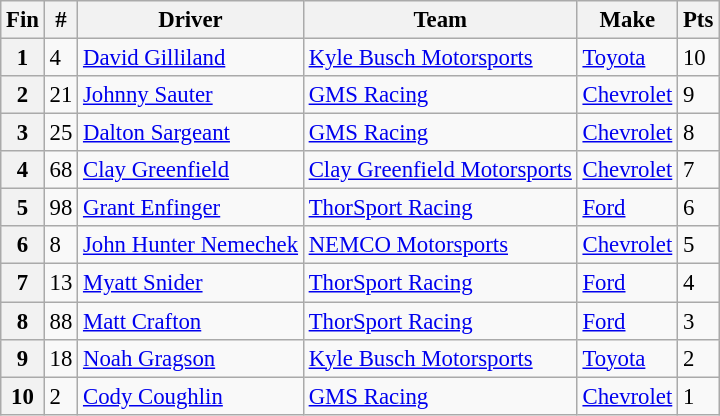<table class="wikitable" style="font-size:95%">
<tr>
<th>Fin</th>
<th>#</th>
<th>Driver</th>
<th>Team</th>
<th>Make</th>
<th>Pts</th>
</tr>
<tr>
<th>1</th>
<td>4</td>
<td><a href='#'>David Gilliland</a></td>
<td><a href='#'>Kyle Busch Motorsports</a></td>
<td><a href='#'>Toyota</a></td>
<td>10</td>
</tr>
<tr>
<th>2</th>
<td>21</td>
<td><a href='#'>Johnny Sauter</a></td>
<td><a href='#'>GMS Racing</a></td>
<td><a href='#'>Chevrolet</a></td>
<td>9</td>
</tr>
<tr>
<th>3</th>
<td>25</td>
<td><a href='#'>Dalton Sargeant</a></td>
<td><a href='#'>GMS Racing</a></td>
<td><a href='#'>Chevrolet</a></td>
<td>8</td>
</tr>
<tr>
<th>4</th>
<td>68</td>
<td><a href='#'>Clay Greenfield</a></td>
<td><a href='#'>Clay Greenfield Motorsports</a></td>
<td><a href='#'>Chevrolet</a></td>
<td>7</td>
</tr>
<tr>
<th>5</th>
<td>98</td>
<td><a href='#'>Grant Enfinger</a></td>
<td><a href='#'>ThorSport Racing</a></td>
<td><a href='#'>Ford</a></td>
<td>6</td>
</tr>
<tr>
<th>6</th>
<td>8</td>
<td><a href='#'>John Hunter Nemechek</a></td>
<td><a href='#'>NEMCO Motorsports</a></td>
<td><a href='#'>Chevrolet</a></td>
<td>5</td>
</tr>
<tr>
<th>7</th>
<td>13</td>
<td><a href='#'>Myatt Snider</a></td>
<td><a href='#'>ThorSport Racing</a></td>
<td><a href='#'>Ford</a></td>
<td>4</td>
</tr>
<tr>
<th>8</th>
<td>88</td>
<td><a href='#'>Matt Crafton</a></td>
<td><a href='#'>ThorSport Racing</a></td>
<td><a href='#'>Ford</a></td>
<td>3</td>
</tr>
<tr>
<th>9</th>
<td>18</td>
<td><a href='#'>Noah Gragson</a></td>
<td><a href='#'>Kyle Busch Motorsports</a></td>
<td><a href='#'>Toyota</a></td>
<td>2</td>
</tr>
<tr>
<th>10</th>
<td>2</td>
<td><a href='#'>Cody Coughlin</a></td>
<td><a href='#'>GMS Racing</a></td>
<td><a href='#'>Chevrolet</a></td>
<td>1</td>
</tr>
</table>
